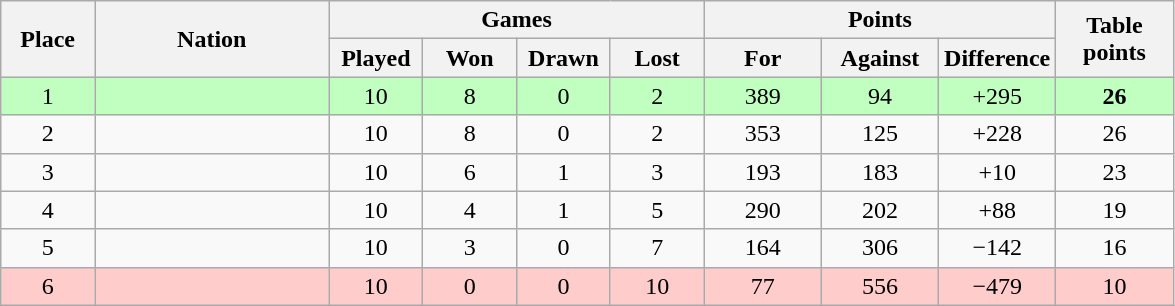<table class="wikitable" style="text-align:center">
<tr>
<th rowspan=2 width="8%">Place</th>
<th rowspan=2 width="20%">Nation</th>
<th colspan=4 width="32%">Games</th>
<th colspan=3 width="30%">Points</th>
<th rowspan=2 width="10%">Table<br>points</th>
</tr>
<tr>
<th width="8%">Played</th>
<th width="8%">Won</th>
<th width="8%">Drawn</th>
<th width="8%">Lost</th>
<th width="10%">For</th>
<th width="10%">Against</th>
<th width="10%">Difference</th>
</tr>
<tr bgcolor=#C0FFC0>
<td>1</td>
<td align=left></td>
<td>10</td>
<td>8</td>
<td>0</td>
<td>2</td>
<td>389</td>
<td>94</td>
<td>+295</td>
<td><strong>26</strong></td>
</tr>
<tr>
<td>2</td>
<td align=left></td>
<td>10</td>
<td>8</td>
<td>0</td>
<td>2</td>
<td>353</td>
<td>125</td>
<td>+228</td>
<td>26</td>
</tr>
<tr>
<td>3</td>
<td align=left></td>
<td>10</td>
<td>6</td>
<td>1</td>
<td>3</td>
<td>193</td>
<td>183</td>
<td>+10</td>
<td>23</td>
</tr>
<tr>
<td>4</td>
<td align=left></td>
<td>10</td>
<td>4</td>
<td>1</td>
<td>5</td>
<td>290</td>
<td>202</td>
<td>+88</td>
<td>19</td>
</tr>
<tr>
<td>5</td>
<td align=left></td>
<td>10</td>
<td>3</td>
<td>0</td>
<td>7</td>
<td>164</td>
<td>306</td>
<td>−142</td>
<td>16</td>
</tr>
<tr bgcolor=#ffcccc>
<td>6</td>
<td align=left></td>
<td>10</td>
<td>0</td>
<td>0</td>
<td>10</td>
<td>77</td>
<td>556</td>
<td>−479</td>
<td>10</td>
</tr>
</table>
